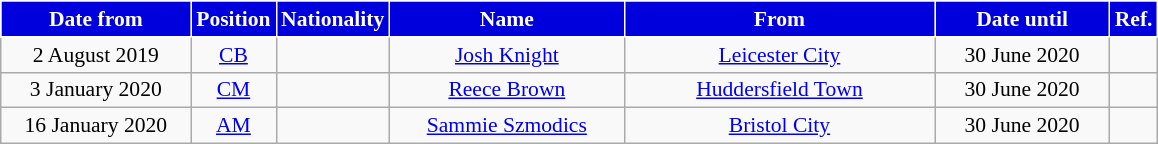<table class="wikitable"  style="text-align:center; font-size:90%; ">
<tr>
<th style="background:#0000dd;color:#ffffff;border:1px solid #ffffff; width:120px;">Date from</th>
<th style="background:#0000dd;color:#ffffff;border:1px solid #ffffff; width:50px;">Position</th>
<th style="background:#0000dd;color:#ffffff;border:1px solid #ffffff; width:50px;">Nationality</th>
<th style="background:#0000dd;color:#ffffff;border:1px solid #ffffff; width:150px;">Name</th>
<th style="background:#0000dd;color:#ffffff;border:1px solid #ffffff; width:200px;">From</th>
<th style="background:#0000dd;color:#ffffff;border:1px solid #ffffff; width:110px;">Date until</th>
<th style="background:#0000dd;color:#ffffff;border:1px solid #ffffff; width:25px;">Ref.</th>
</tr>
<tr>
<td>2 August 2019</td>
<td><a href='#'>CB</a></td>
<td></td>
<td><a href='#'>Josh Knight</a></td>
<td> <a href='#'>Leicester City</a></td>
<td>30 June 2020</td>
<td></td>
</tr>
<tr>
<td>3 January 2020</td>
<td><a href='#'>CM</a></td>
<td></td>
<td><a href='#'>Reece Brown</a></td>
<td> <a href='#'>Huddersfield Town</a></td>
<td>30 June 2020</td>
<td></td>
</tr>
<tr>
<td>16 January 2020</td>
<td><a href='#'>AM</a></td>
<td></td>
<td><a href='#'>Sammie Szmodics</a></td>
<td> <a href='#'>Bristol City</a></td>
<td>30 June 2020</td>
<td></td>
</tr>
</table>
